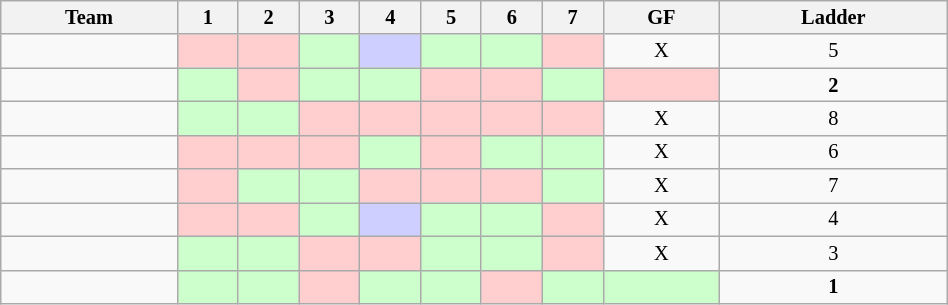<table class="wikitable sortable" style="font-size:85%; text-align:center; width:50%">
<tr valign="top">
<th valign="middle">Team</th>
<th>1</th>
<th>2</th>
<th>3</th>
<th>4</th>
<th>5</th>
<th>6</th>
<th>7</th>
<th>GF</th>
<th valign="middle">Ladder</th>
</tr>
<tr>
<td align="left"></td>
<td style="background:#FFCFCF;"></td>
<td style="background:#FFCFCF;"></td>
<td style="background:#cfc;"></td>
<td style="background:#CFCFFF;"></td>
<td style="background:#cfc;"></td>
<td style="background:#cfc;"></td>
<td style="background:#FFCFCF;"></td>
<td>X</td>
<td>5</td>
</tr>
<tr>
<td align="left"></td>
<td style="background:#cfc;"></td>
<td style="background:#FFCFCF;"></td>
<td style="background:#cfc;"></td>
<td style="background:#cfc;"></td>
<td style="background:#FFCFCF;"></td>
<td style="background:#FFCFCF;"></td>
<td style="background:#cfc;"></td>
<td style="background:#FFCFCF;"></td>
<td><strong>2</strong></td>
</tr>
<tr>
<td align="left"></td>
<td style="background:#cfc;"></td>
<td style="background:#cfc;"></td>
<td style="background:#FFCFCF;"></td>
<td style="background:#FFCFCF;"></td>
<td style="background:#FFCFCF;"></td>
<td style="background:#FFCFCF;"></td>
<td style="background:#FFCFCF;"></td>
<td>X</td>
<td>8</td>
</tr>
<tr>
<td align="left"></td>
<td style="background:#FFCFCF;"></td>
<td style="background:#FFCFCF;"></td>
<td style="background:#FFCFCF;"></td>
<td style="background:#cfc;"></td>
<td style="background:#FFCFCF;"></td>
<td style="background:#cfc;"></td>
<td style="background:#cfc;"></td>
<td>X</td>
<td>6</td>
</tr>
<tr>
<td align="left"></td>
<td style="background:#FFCFCF;"></td>
<td style="background:#cfc;"></td>
<td style="background:#cfc;"></td>
<td style="background:#FFCFCF;"></td>
<td style="background:#FFCFCF;"></td>
<td style="background:#FFCFCF;"></td>
<td style="background:#cfc"></td>
<td>X</td>
<td>7</td>
</tr>
<tr>
<td align="left"></td>
<td style="background:#FFCFCF;"></td>
<td style="background:#FFCFCF;"></td>
<td style="background:#cfc;"></td>
<td style="background:#CFCFFF;"></td>
<td style="background:#cfc;"></td>
<td style="background:#cfc;"></td>
<td style="background:#FFCFCF;"></td>
<td>X</td>
<td>4</td>
</tr>
<tr>
<td align="left"></td>
<td style="background:#cfc;"></td>
<td style="background:#cfc;"></td>
<td style="background:#FFCFCF;"></td>
<td style="background:#FFCFCF;"></td>
<td style="background:#cfc;"></td>
<td style="background:#cfc;"></td>
<td style="background:#FFCFCF;"></td>
<td>X</td>
<td>3</td>
</tr>
<tr>
<td align="left"></td>
<td style="background:#cfc;"></td>
<td style="background:#cfc;"></td>
<td style="background:#FFCFCF;"></td>
<td style="background:#cfc;"></td>
<td style="background:#cfc"></td>
<td style="background:#FFCFCF;"></td>
<td style="background:#cfc;"></td>
<td style="background:#cfc;"></td>
<td><strong>1</strong></td>
</tr>
</table>
